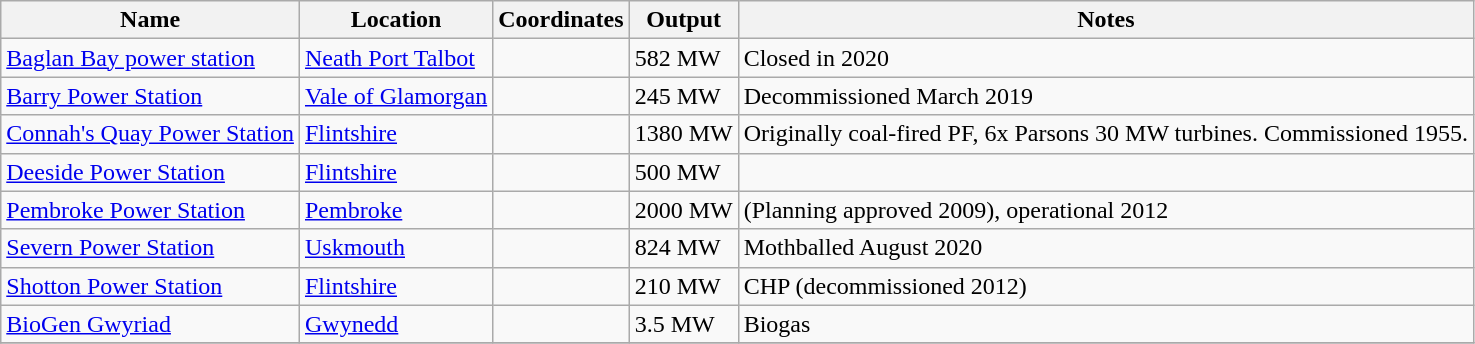<table class="wikitable sortable">
<tr>
<th>Name</th>
<th>Location</th>
<th>Coordinates</th>
<th>Output</th>
<th>Notes</th>
</tr>
<tr>
<td><a href='#'>Baglan Bay power station</a></td>
<td><a href='#'>Neath Port Talbot</a></td>
<td></td>
<td>582 MW</td>
<td>Closed in 2020</td>
</tr>
<tr>
<td><a href='#'>Barry Power Station</a></td>
<td><a href='#'>Vale of Glamorgan</a></td>
<td></td>
<td>245 MW</td>
<td>Decommissioned March 2019</td>
</tr>
<tr>
<td><a href='#'>Connah's Quay Power Station</a></td>
<td><a href='#'>Flintshire</a></td>
<td></td>
<td>1380 MW</td>
<td>Originally coal-fired PF, 6x Parsons 30 MW turbines. Commissioned 1955.</td>
</tr>
<tr>
<td><a href='#'>Deeside Power Station</a></td>
<td><a href='#'>Flintshire</a></td>
<td></td>
<td>500 MW</td>
<td></td>
</tr>
<tr>
<td><a href='#'>Pembroke Power Station</a></td>
<td><a href='#'>Pembroke</a></td>
<td></td>
<td>2000 MW</td>
<td>(Planning approved 2009), operational 2012</td>
</tr>
<tr>
<td><a href='#'>Severn Power Station</a></td>
<td><a href='#'>Uskmouth</a></td>
<td></td>
<td>824 MW</td>
<td>Mothballed August 2020</td>
</tr>
<tr>
<td><a href='#'>Shotton Power Station</a></td>
<td><a href='#'>Flintshire</a></td>
<td></td>
<td>210 MW</td>
<td>CHP (decommissioned 2012)</td>
</tr>
<tr>
<td><a href='#'>BioGen Gwyriad</a></td>
<td><a href='#'>Gwynedd</a></td>
<td></td>
<td>3.5 MW</td>
<td>Biogas</td>
</tr>
<tr>
</tr>
</table>
